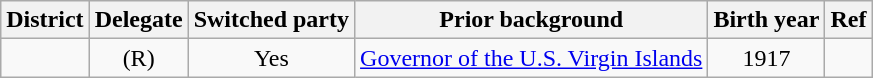<table class="sortable wikitable" style="text-align:center">
<tr>
<th>District</th>
<th>Delegate</th>
<th>Switched party</th>
<th>Prior background</th>
<th>Birth year</th>
<th>Ref</th>
</tr>
<tr>
<td></td>
<td> (R)</td>
<td>Yes</td>
<td><a href='#'>Governor of the U.S. Virgin Islands</a></td>
<td>1917</td>
<td></td>
</tr>
</table>
